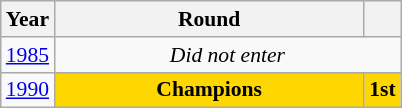<table class="wikitable" style="text-align: center; font-size:90%">
<tr>
<th>Year</th>
<th style="width:200px">Round</th>
<th></th>
</tr>
<tr>
<td><a href='#'>1985</a></td>
<td colspan="2"><em>Did not enter</em></td>
</tr>
<tr>
<td><a href='#'>1990</a></td>
<td bgcolor=Gold><strong>Champions</strong></td>
<td bgcolor=Gold><strong>1st</strong></td>
</tr>
</table>
